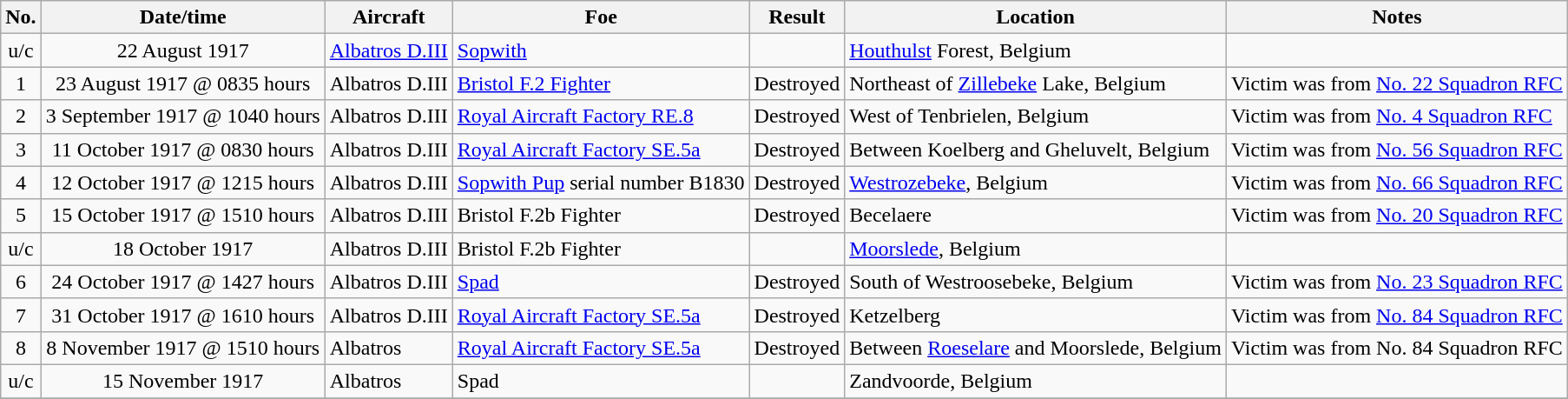<table class="wikitable" border="1" style="margin: 1em auto 1em auto">
<tr>
<th>No.</th>
<th>Date/time</th>
<th>Aircraft</th>
<th>Foe</th>
<th>Result</th>
<th>Location</th>
<th>Notes</th>
</tr>
<tr>
<td align="center">u/c</td>
<td align="center">22 August 1917</td>
<td><a href='#'>Albatros D.III</a></td>
<td><a href='#'>Sopwith</a></td>
<td></td>
<td><a href='#'>Houthulst</a> Forest, Belgium</td>
<td></td>
</tr>
<tr>
<td align="center">1</td>
<td align="center">23 August 1917 @ 0835 hours</td>
<td>Albatros D.III</td>
<td><a href='#'>Bristol F.2 Fighter</a></td>
<td>Destroyed</td>
<td>Northeast of <a href='#'>Zillebeke</a> Lake, Belgium</td>
<td>Victim was from <a href='#'>No. 22 Squadron RFC</a></td>
</tr>
<tr>
<td align="center">2</td>
<td align="center">3 September 1917 @ 1040 hours</td>
<td>Albatros D.III</td>
<td><a href='#'>Royal Aircraft Factory RE.8</a></td>
<td>Destroyed</td>
<td>West of Tenbrielen, Belgium</td>
<td>Victim was from <a href='#'>No. 4 Squadron RFC</a></td>
</tr>
<tr>
<td align="center">3</td>
<td align="center">11 October 1917 @ 0830 hours</td>
<td>Albatros D.III</td>
<td><a href='#'>Royal Aircraft Factory SE.5a</a></td>
<td>Destroyed</td>
<td>Between Koelberg and Gheluvelt, Belgium</td>
<td>Victim was from <a href='#'>No. 56 Squadron RFC</a></td>
</tr>
<tr>
<td align="center">4</td>
<td align="center">12 October 1917 @ 1215 hours</td>
<td>Albatros D.III</td>
<td><a href='#'>Sopwith Pup</a> serial number B1830</td>
<td>Destroyed</td>
<td><a href='#'>Westrozebeke</a>, Belgium</td>
<td>Victim was from <a href='#'>No. 66 Squadron RFC</a></td>
</tr>
<tr>
<td align="center">5</td>
<td align="center">15 October 1917 @ 1510 hours</td>
<td>Albatros D.III</td>
<td>Bristol F.2b Fighter</td>
<td>Destroyed</td>
<td>Becelaere</td>
<td>Victim was from <a href='#'>No. 20 Squadron RFC</a></td>
</tr>
<tr>
<td align="center">u/c</td>
<td align="center">18 October 1917</td>
<td>Albatros D.III</td>
<td>Bristol F.2b Fighter</td>
<td></td>
<td><a href='#'>Moorslede</a>, Belgium</td>
<td></td>
</tr>
<tr>
<td align="center">6</td>
<td align="center">24 October 1917 @ 1427 hours</td>
<td>Albatros D.III</td>
<td><a href='#'>Spad</a></td>
<td>Destroyed</td>
<td>South of Westroosebeke, Belgium</td>
<td>Victim was from <a href='#'>No. 23 Squadron RFC</a></td>
</tr>
<tr>
<td align="center">7</td>
<td align="center">31 October 1917 @ 1610 hours</td>
<td>Albatros D.III</td>
<td><a href='#'>Royal Aircraft Factory SE.5a</a></td>
<td>Destroyed</td>
<td>Ketzelberg</td>
<td>Victim was from <a href='#'>No. 84 Squadron RFC</a></td>
</tr>
<tr>
<td align="center">8</td>
<td align="center">8 November 1917 @ 1510 hours</td>
<td>Albatros</td>
<td><a href='#'>Royal Aircraft Factory SE.5a</a></td>
<td>Destroyed</td>
<td>Between <a href='#'>Roeselare</a> and Moorslede, Belgium</td>
<td>Victim was from No. 84 Squadron RFC</td>
</tr>
<tr>
<td align="center">u/c</td>
<td align="center">15 November 1917</td>
<td>Albatros</td>
<td>Spad</td>
<td></td>
<td>Zandvoorde, Belgium</td>
<td></td>
</tr>
<tr>
</tr>
</table>
